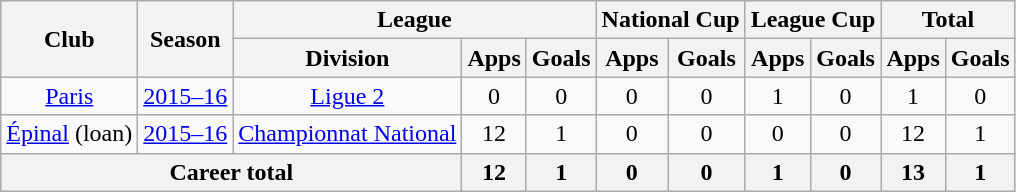<table class="wikitable" style="text-align:center">
<tr>
<th rowspan="2">Club</th>
<th rowspan="2">Season</th>
<th colspan="3">League</th>
<th colspan="2">National Cup</th>
<th colspan="2">League Cup</th>
<th colspan="2">Total</th>
</tr>
<tr>
<th>Division</th>
<th>Apps</th>
<th>Goals</th>
<th>Apps</th>
<th>Goals</th>
<th>Apps</th>
<th>Goals</th>
<th>Apps</th>
<th>Goals</th>
</tr>
<tr>
<td><a href='#'>Paris</a></td>
<td><a href='#'>2015–16</a></td>
<td><a href='#'>Ligue 2</a></td>
<td>0</td>
<td>0</td>
<td>0</td>
<td>0</td>
<td>1</td>
<td>0</td>
<td>1</td>
<td>0</td>
</tr>
<tr>
<td><a href='#'>Épinal</a> (loan)</td>
<td><a href='#'>2015–16</a></td>
<td><a href='#'>Championnat National</a></td>
<td>12</td>
<td>1</td>
<td>0</td>
<td>0</td>
<td>0</td>
<td>0</td>
<td>12</td>
<td>1</td>
</tr>
<tr>
<th colspan="3">Career total</th>
<th>12</th>
<th>1</th>
<th>0</th>
<th>0</th>
<th>1</th>
<th>0</th>
<th>13</th>
<th>1</th>
</tr>
</table>
